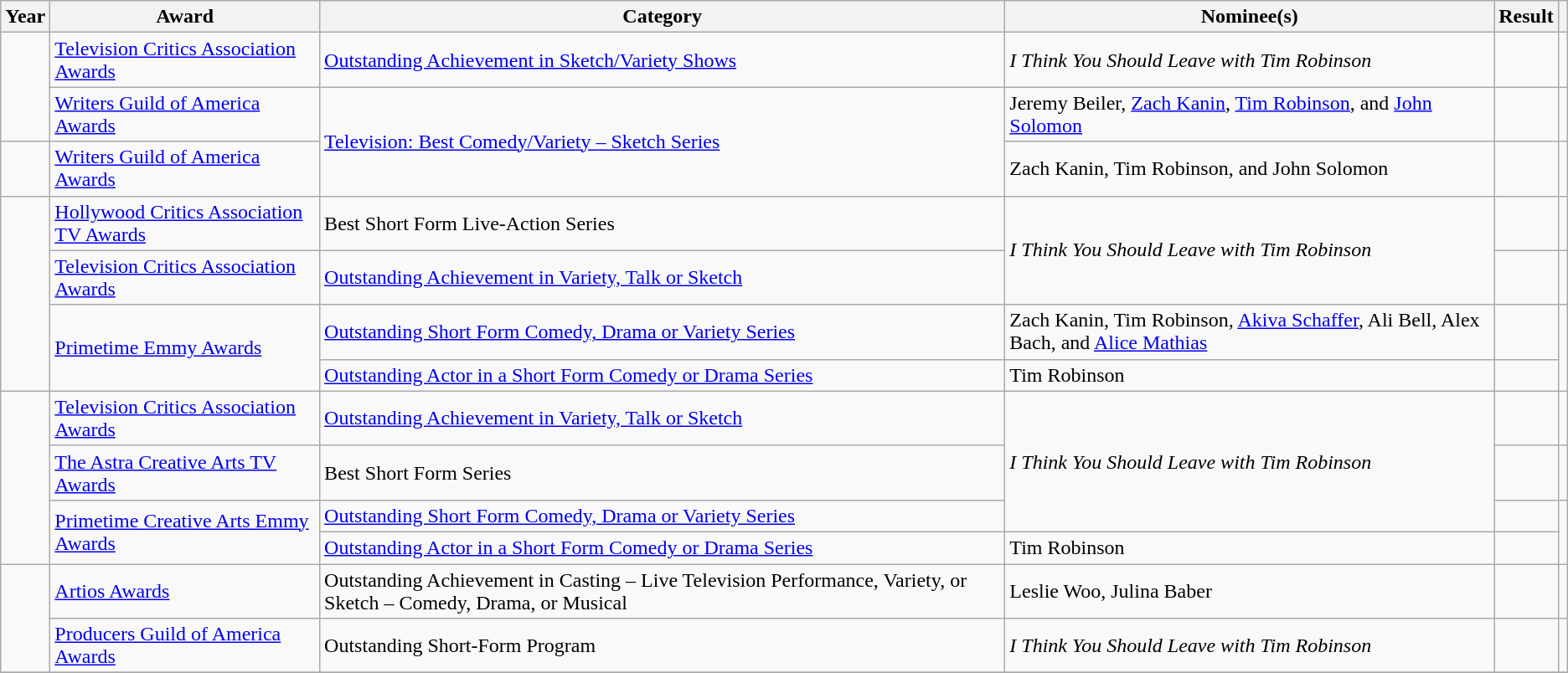<table class="wikitable sortable">
<tr>
<th>Year</th>
<th>Award</th>
<th>Category</th>
<th>Nominee(s)</th>
<th>Result</th>
<th></th>
</tr>
<tr>
<td rowspan="2"></td>
<td><a href='#'>Television Critics Association Awards</a></td>
<td><a href='#'>Outstanding Achievement in Sketch/Variety Shows</a></td>
<td><em>I Think You Should Leave with Tim Robinson</em></td>
<td></td>
<td align="center"></td>
</tr>
<tr>
<td><a href='#'>Writers Guild of America Awards</a></td>
<td rowspan="2"><a href='#'>Television: Best Comedy/Variety – Sketch Series</a></td>
<td>Jeremy Beiler, <a href='#'>Zach Kanin</a>, <a href='#'>Tim Robinson</a>, and <a href='#'>John Solomon</a></td>
<td></td>
<td align="center"></td>
</tr>
<tr>
<td></td>
<td><a href='#'>Writers Guild of America Awards</a></td>
<td>Zach Kanin, Tim Robinson, and John Solomon</td>
<td></td>
<td align="center"></td>
</tr>
<tr>
<td rowspan="4"></td>
<td><a href='#'>Hollywood Critics Association TV Awards</a></td>
<td>Best Short Form Live-Action Series</td>
<td rowspan="2"><em>I Think You Should Leave with Tim Robinson</em></td>
<td></td>
<td align="center"></td>
</tr>
<tr>
<td><a href='#'>Television Critics Association Awards</a></td>
<td><a href='#'>Outstanding Achievement in Variety, Talk or Sketch</a></td>
<td></td>
<td align="center"></td>
</tr>
<tr>
<td rowspan="2"><a href='#'>Primetime Emmy Awards</a></td>
<td><a href='#'>Outstanding Short Form Comedy, Drama or Variety Series</a></td>
<td>Zach Kanin, Tim Robinson, <a href='#'>Akiva Schaffer</a>, Ali Bell, Alex Bach, and <a href='#'>Alice Mathias</a></td>
<td></td>
<td align="center" rowspan="2"></td>
</tr>
<tr>
<td><a href='#'>Outstanding Actor in a Short Form Comedy or Drama Series</a></td>
<td>Tim Robinson</td>
<td></td>
</tr>
<tr>
<td rowspan="4"></td>
<td><a href='#'>Television Critics Association Awards</a></td>
<td><a href='#'>Outstanding Achievement in Variety, Talk or Sketch</a></td>
<td rowspan="3"><em>I Think You Should Leave with Tim Robinson</em></td>
<td></td>
<td align="center"></td>
</tr>
<tr>
<td><a href='#'>The Astra Creative Arts TV Awards</a></td>
<td>Best Short Form Series</td>
<td></td>
<td align="center"></td>
</tr>
<tr>
<td rowspan="2"><a href='#'>Primetime Creative Arts Emmy Awards</a></td>
<td><a href='#'>Outstanding Short Form Comedy, Drama or Variety Series</a></td>
<td></td>
<td rowspan="2" align="center"></td>
</tr>
<tr>
<td><a href='#'>Outstanding Actor in a Short Form Comedy or Drama Series</a></td>
<td>Tim Robinson</td>
<td></td>
</tr>
<tr>
<td rowspan="2"></td>
<td><a href='#'>Artios Awards</a></td>
<td>Outstanding Achievement in Casting – Live Television Performance, Variety, or Sketch – Comedy, Drama, or Musical</td>
<td>Leslie Woo, Julina Baber</td>
<td></td>
<td align="center"></td>
</tr>
<tr>
<td><a href='#'>Producers Guild of America Awards</a></td>
<td>Outstanding Short-Form Program</td>
<td><em>I Think You Should Leave with Tim Robinson</em></td>
<td></td>
<td align="center"></td>
</tr>
<tr>
</tr>
</table>
